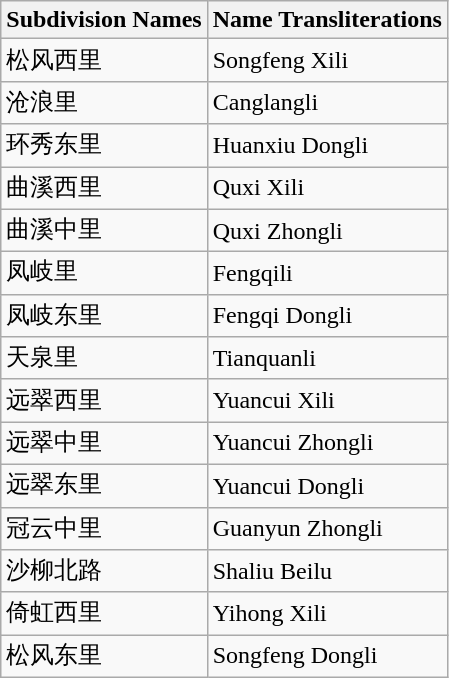<table class="wikitable sortable">
<tr>
<th>Subdivision Names</th>
<th>Name Transliterations</th>
</tr>
<tr>
<td>松风西里</td>
<td>Songfeng Xili</td>
</tr>
<tr>
<td>沧浪里</td>
<td>Canglangli</td>
</tr>
<tr>
<td>环秀东里</td>
<td>Huanxiu Dongli</td>
</tr>
<tr>
<td>曲溪西里</td>
<td>Quxi Xili</td>
</tr>
<tr>
<td>曲溪中里</td>
<td>Quxi Zhongli</td>
</tr>
<tr>
<td>凤岐里</td>
<td>Fengqili</td>
</tr>
<tr>
<td>凤岐东里</td>
<td>Fengqi Dongli</td>
</tr>
<tr>
<td>天泉里</td>
<td>Tianquanli</td>
</tr>
<tr>
<td>远翠西里</td>
<td>Yuancui Xili</td>
</tr>
<tr>
<td>远翠中里</td>
<td>Yuancui Zhongli</td>
</tr>
<tr>
<td>远翠东里</td>
<td>Yuancui Dongli</td>
</tr>
<tr>
<td>冠云中里</td>
<td>Guanyun Zhongli</td>
</tr>
<tr>
<td>沙柳北路</td>
<td>Shaliu Beilu</td>
</tr>
<tr>
<td>倚虹西里</td>
<td>Yihong Xili</td>
</tr>
<tr>
<td>松风东里</td>
<td>Songfeng Dongli</td>
</tr>
</table>
